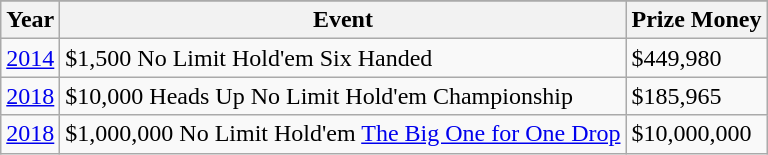<table class="wikitable">
<tr>
</tr>
<tr>
<th>Year</th>
<th>Event</th>
<th>Prize Money</th>
</tr>
<tr>
<td><a href='#'>2014</a></td>
<td>$1,500 No Limit Hold'em Six Handed</td>
<td>$449,980</td>
</tr>
<tr>
<td><a href='#'>2018</a></td>
<td>$10,000 Heads Up No Limit Hold'em Championship</td>
<td>$185,965</td>
</tr>
<tr>
<td><a href='#'>2018</a></td>
<td>$1,000,000 No Limit Hold'em <a href='#'>The Big One for One Drop</a></td>
<td>$10,000,000</td>
</tr>
</table>
